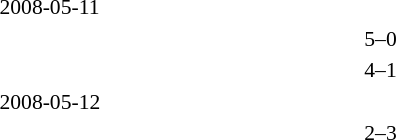<table style="font-size:90%">
<tr>
<th width=200></th>
<th width=100></th>
<th width=200></th>
</tr>
<tr>
<td colspan=3>2008-05-11</td>
</tr>
<tr>
<td align=right></td>
<td align=center>5–0</td>
<td></td>
</tr>
<tr>
<td align=right></td>
<td align=center>4–1</td>
<td></td>
</tr>
<tr>
<td colspan=3>2008-05-12</td>
</tr>
<tr>
<td align=right></td>
<td align=center>2–3</td>
<td></td>
</tr>
</table>
